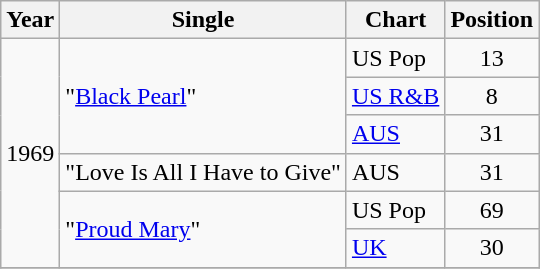<table class="wikitable">
<tr>
<th>Year</th>
<th>Single</th>
<th>Chart</th>
<th>Position</th>
</tr>
<tr>
<td rowspan="6">1969</td>
<td rowspan="3">"<a href='#'>Black Pearl</a>"</td>
<td>US Pop</td>
<td align="center">13</td>
</tr>
<tr>
<td><a href='#'>US R&B</a></td>
<td align="center">8</td>
</tr>
<tr>
<td><a href='#'>AUS</a></td>
<td align="center">31</td>
</tr>
<tr>
<td rowspan="1">"Love Is All I Have to Give"</td>
<td>AUS</td>
<td align="center">31</td>
</tr>
<tr>
<td rowspan="2">"<a href='#'>Proud Mary</a>"</td>
<td>US Pop</td>
<td align="center">69</td>
</tr>
<tr>
<td><a href='#'>UK</a></td>
<td align="center">30</td>
</tr>
<tr>
</tr>
</table>
